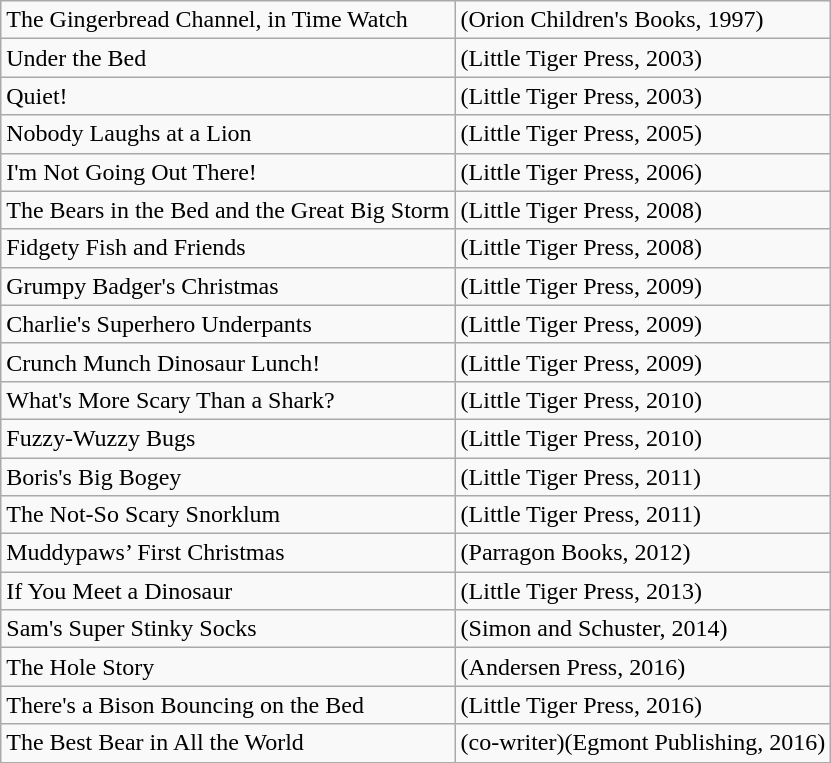<table class="wikitable">
<tr>
<td>The Gingerbread Channel, in Time Watch</td>
<td>(Orion Children's Books, 1997)</td>
</tr>
<tr>
<td>Under the Bed</td>
<td>(Little Tiger Press, 2003)</td>
</tr>
<tr>
<td>Quiet!</td>
<td>(Little Tiger Press, 2003)</td>
</tr>
<tr>
<td>Nobody Laughs at a Lion</td>
<td>(Little Tiger Press, 2005)</td>
</tr>
<tr>
<td>I'm Not Going Out There!</td>
<td>(Little Tiger Press, 2006)</td>
</tr>
<tr>
<td>The Bears in the Bed and the Great Big Storm</td>
<td>(Little Tiger Press, 2008)</td>
</tr>
<tr>
<td>Fidgety Fish and Friends</td>
<td>(Little Tiger Press, 2008)</td>
</tr>
<tr>
<td>Grumpy Badger's Christmas</td>
<td>(Little Tiger Press, 2009)</td>
</tr>
<tr>
<td>Charlie's Superhero Underpants</td>
<td>(Little Tiger Press, 2009)</td>
</tr>
<tr>
<td>Crunch Munch Dinosaur Lunch!</td>
<td>(Little Tiger Press, 2009)</td>
</tr>
<tr>
<td>What's More Scary Than a Shark?</td>
<td>(Little Tiger Press, 2010)</td>
</tr>
<tr>
<td>Fuzzy-Wuzzy Bugs</td>
<td>(Little Tiger Press, 2010)</td>
</tr>
<tr>
<td>Boris's Big Bogey</td>
<td>(Little Tiger Press, 2011)</td>
</tr>
<tr>
<td>The Not-So Scary Snorklum</td>
<td>(Little Tiger Press, 2011)</td>
</tr>
<tr>
<td>Muddypaws’ First Christmas</td>
<td>(Parragon Books, 2012)</td>
</tr>
<tr>
<td>If You Meet a Dinosaur</td>
<td>(Little Tiger Press, 2013)</td>
</tr>
<tr>
<td>Sam's Super Stinky Socks</td>
<td>(Simon and Schuster, 2014)</td>
</tr>
<tr>
<td>The Hole Story</td>
<td>(Andersen Press, 2016)</td>
</tr>
<tr>
<td>There's a Bison Bouncing on the Bed</td>
<td>(Little Tiger Press, 2016)</td>
</tr>
<tr>
<td>The Best Bear in All the World</td>
<td>(co-writer)(Egmont Publishing, 2016)</td>
</tr>
</table>
